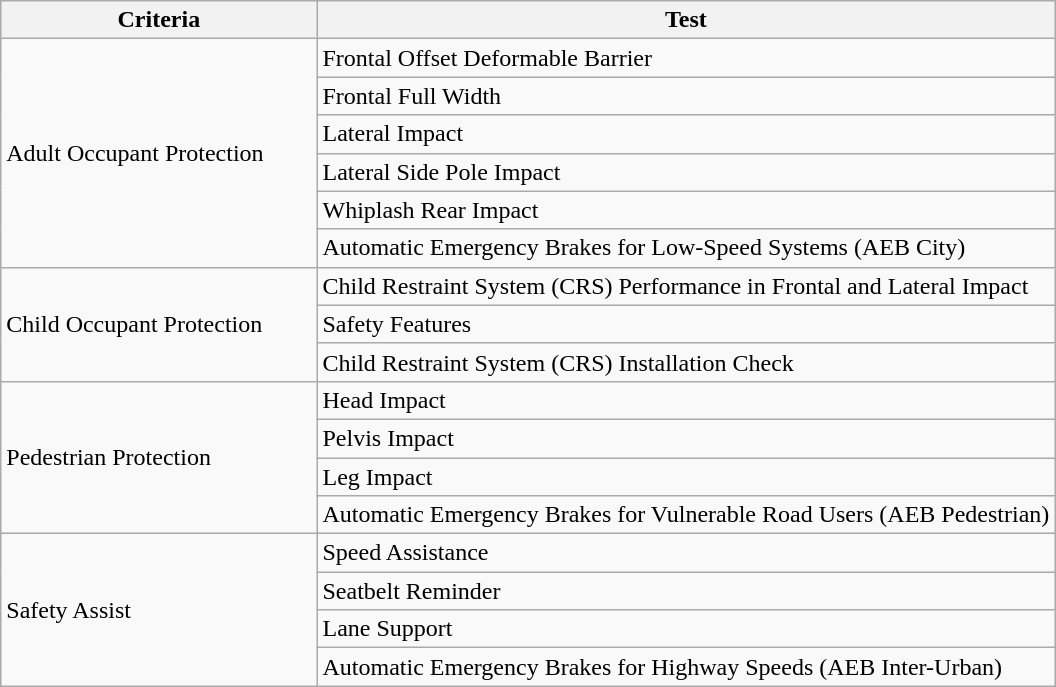<table class="wikitable">
<tr>
<th width=30%>Criteria</th>
<th>Test</th>
</tr>
<tr>
<td rowspan="6">Adult Occupant Protection</td>
<td>Frontal Offset Deformable Barrier</td>
</tr>
<tr>
<td>Frontal Full Width</td>
</tr>
<tr>
<td>Lateral Impact</td>
</tr>
<tr>
<td>Lateral Side Pole Impact</td>
</tr>
<tr>
<td>Whiplash Rear Impact</td>
</tr>
<tr>
<td>Automatic Emergency Brakes for Low-Speed Systems (AEB City)</td>
</tr>
<tr>
<td rowspan="3">Child Occupant Protection</td>
<td>Child Restraint System (CRS) Performance in Frontal and Lateral Impact</td>
</tr>
<tr>
<td>Safety Features</td>
</tr>
<tr>
<td>Child Restraint System (CRS) Installation Check</td>
</tr>
<tr>
<td rowspan="4">Pedestrian Protection</td>
<td>Head Impact</td>
</tr>
<tr>
<td>Pelvis Impact</td>
</tr>
<tr>
<td>Leg Impact</td>
</tr>
<tr>
<td>Automatic Emergency Brakes for Vulnerable Road Users (AEB Pedestrian)</td>
</tr>
<tr>
<td rowspan="4">Safety Assist</td>
<td>Speed Assistance</td>
</tr>
<tr>
<td>Seatbelt Reminder</td>
</tr>
<tr>
<td>Lane Support</td>
</tr>
<tr>
<td>Automatic Emergency Brakes for Highway Speeds (AEB Inter-Urban)</td>
</tr>
</table>
